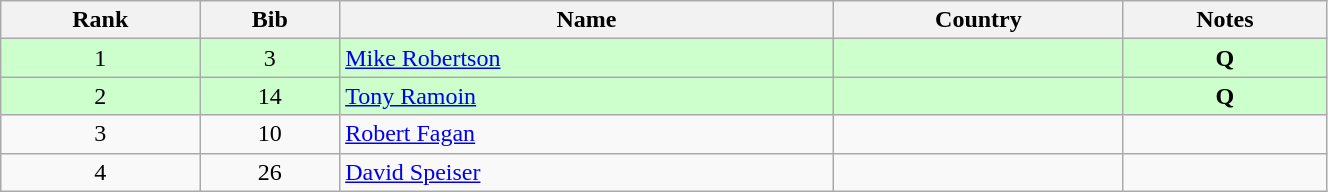<table class="wikitable" style="text-align:center;" width=70%>
<tr>
<th>Rank</th>
<th>Bib</th>
<th>Name</th>
<th>Country</th>
<th>Notes</th>
</tr>
<tr bgcolor="#ccffcc">
<td>1</td>
<td>3</td>
<td align=left><a href='#'>Mike Robertson</a></td>
<td align=left></td>
<td><strong> Q</strong></td>
</tr>
<tr bgcolor="#ccffcc">
<td>2</td>
<td>14</td>
<td align=left><a href='#'>Tony Ramoin</a></td>
<td align=left></td>
<td><strong> Q</strong></td>
</tr>
<tr>
<td>3</td>
<td>10</td>
<td align=left><a href='#'>Robert Fagan</a></td>
<td align=left></td>
<td></td>
</tr>
<tr>
<td>4</td>
<td>26</td>
<td align=left><a href='#'>David Speiser</a></td>
<td align=left></td>
<td></td>
</tr>
</table>
